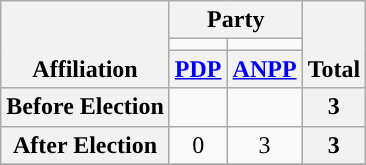<table class=wikitable style="text-align:center">
<tr style="vertical-align:bottom;">
<th rowspan=3>Affiliation</th>
<th colspan=2>Party</th>
<th rowspan=3>Total</th>
</tr>
<tr>
<td style="background-color:"></td>
<td style="background-color:"></td>
</tr>
<tr>
<th><a href='#'>PDP</a></th>
<th><a href='#'>ANPP</a></th>
</tr>
<tr>
<th>Before Election</th>
<td></td>
<td></td>
<th>3</th>
</tr>
<tr>
<th>After Election</th>
<td>0</td>
<td>3</td>
<th>3</th>
</tr>
<tr>
</tr>
</table>
